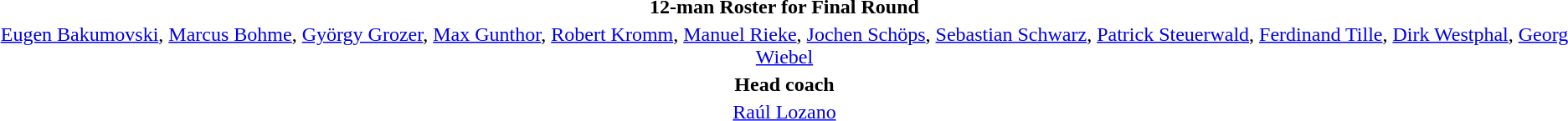<table style="text-align: center; margin-top: 2em; margin-left: auto; margin-right: auto">
<tr>
<td><strong>12-man Roster for Final Round</strong></td>
</tr>
<tr>
<td><a href='#'>Eugen Bakumovski</a>, <a href='#'>Marcus Bohme</a>, <a href='#'>György Grozer</a>, <a href='#'>Max Gunthor</a>, <a href='#'>Robert Kromm</a>, <a href='#'>Manuel Rieke</a>, <a href='#'>Jochen Schöps</a>, <a href='#'>Sebastian Schwarz</a>, <a href='#'>Patrick Steuerwald</a>, <a href='#'>Ferdinand Tille</a>, <a href='#'>Dirk Westphal</a>, <a href='#'>Georg Wiebel</a></td>
</tr>
<tr>
<td><strong>Head coach</strong></td>
</tr>
<tr>
<td><a href='#'>Raúl Lozano</a></td>
</tr>
</table>
